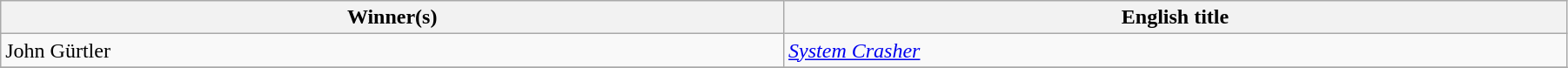<table class="wikitable" width="95%" cellpadding="5">
<tr>
<th width="18%">Winner(s)</th>
<th width="18%">English title</th>
</tr>
<tr>
<td>  John Gürtler</td>
<td><em><a href='#'>System Crasher</a></em></td>
</tr>
<tr>
</tr>
</table>
